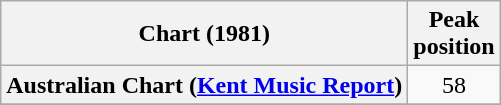<table class="wikitable sortable plainrowheaders">
<tr>
<th scope="col">Chart (1981)</th>
<th scope="col">Peak<br>position</th>
</tr>
<tr>
<th scope="row">Australian Chart (<a href='#'>Kent Music Report</a>)</th>
<td style="text-align:center;">58</td>
</tr>
<tr>
</tr>
</table>
